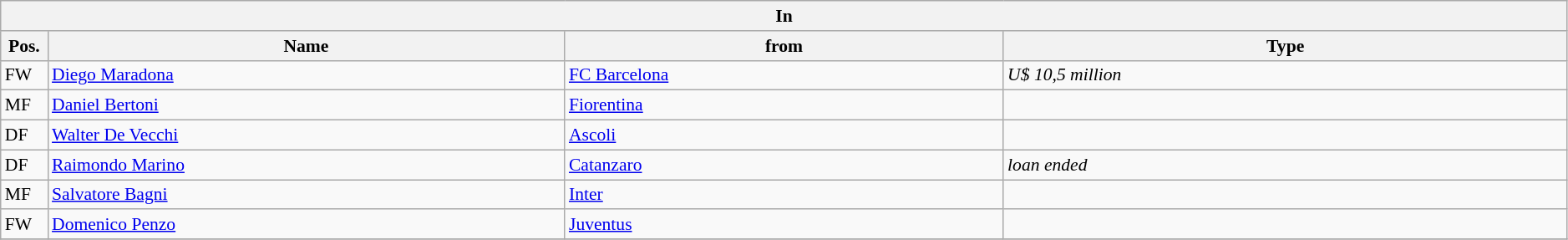<table class="wikitable" style="font-size:90%;width:99%;">
<tr>
<th colspan="4">In</th>
</tr>
<tr>
<th width=3%>Pos.</th>
<th width=33%>Name</th>
<th width=28%>from</th>
<th width=36%>Type</th>
</tr>
<tr>
<td>FW</td>
<td><a href='#'>Diego Maradona</a></td>
<td><a href='#'>FC Barcelona</a></td>
<td><em>U$ 10,5 million</em></td>
</tr>
<tr>
<td>MF</td>
<td><a href='#'>Daniel Bertoni</a></td>
<td><a href='#'>Fiorentina</a></td>
<td></td>
</tr>
<tr>
<td>DF</td>
<td><a href='#'>Walter De Vecchi</a></td>
<td><a href='#'>Ascoli</a></td>
<td></td>
</tr>
<tr>
<td>DF</td>
<td><a href='#'>Raimondo Marino</a></td>
<td><a href='#'>Catanzaro</a></td>
<td><em>loan ended</em></td>
</tr>
<tr>
<td>MF</td>
<td><a href='#'>Salvatore Bagni</a></td>
<td><a href='#'>Inter</a></td>
<td></td>
</tr>
<tr>
<td>FW</td>
<td><a href='#'>Domenico Penzo</a></td>
<td><a href='#'>Juventus</a></td>
<td></td>
</tr>
<tr>
</tr>
</table>
